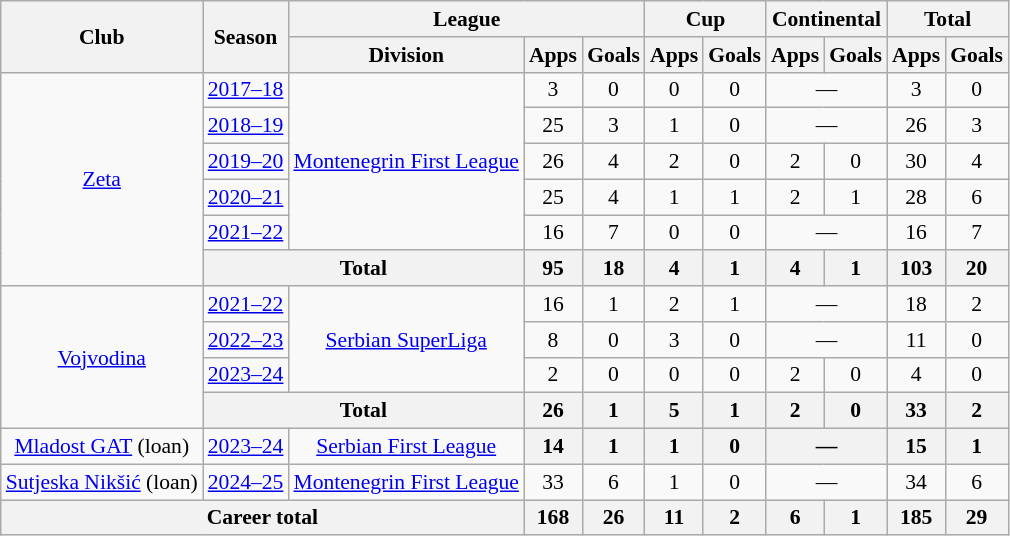<table class="wikitable" style="text-align: center;font-size:90%">
<tr>
<th rowspan="2">Club</th>
<th rowspan="2">Season</th>
<th colspan="3">League</th>
<th colspan="2">Cup</th>
<th colspan="2">Continental</th>
<th colspan="2">Total</th>
</tr>
<tr>
<th>Division</th>
<th>Apps</th>
<th>Goals</th>
<th>Apps</th>
<th>Goals</th>
<th>Apps</th>
<th>Goals</th>
<th>Apps</th>
<th>Goals</th>
</tr>
<tr>
<td rowspan="6" valign="center"><a href='#'>Zeta</a></td>
<td><a href='#'>2017–18</a></td>
<td rowspan="5"><a href='#'>Montenegrin First League</a></td>
<td>3</td>
<td>0</td>
<td>0</td>
<td>0</td>
<td colspan="2">—</td>
<td>3</td>
<td>0</td>
</tr>
<tr>
<td><a href='#'>2018–19</a></td>
<td>25</td>
<td>3</td>
<td>1</td>
<td>0</td>
<td colspan="2">—</td>
<td>26</td>
<td>3</td>
</tr>
<tr>
<td><a href='#'>2019–20</a></td>
<td>26</td>
<td>4</td>
<td>2</td>
<td>0</td>
<td>2</td>
<td>0</td>
<td>30</td>
<td>4</td>
</tr>
<tr>
<td><a href='#'>2020–21</a></td>
<td>25</td>
<td>4</td>
<td>1</td>
<td>1</td>
<td>2</td>
<td>1</td>
<td>28</td>
<td>6</td>
</tr>
<tr>
<td><a href='#'>2021–22</a></td>
<td>16</td>
<td>7</td>
<td>0</td>
<td>0</td>
<td colspan="2">—</td>
<td>16</td>
<td>7</td>
</tr>
<tr>
<th colspan="2">Total</th>
<th>95</th>
<th>18</th>
<th>4</th>
<th>1</th>
<th>4</th>
<th>1</th>
<th>103</th>
<th>20</th>
</tr>
<tr>
<td rowspan="4" valign="center"><a href='#'>Vojvodina</a></td>
<td><a href='#'>2021–22</a></td>
<td rowspan="3"><a href='#'>Serbian SuperLiga</a></td>
<td>16</td>
<td>1</td>
<td>2</td>
<td>1</td>
<td colspan="2">—</td>
<td>18</td>
<td>2</td>
</tr>
<tr>
<td><a href='#'>2022–23</a></td>
<td>8</td>
<td>0</td>
<td>3</td>
<td>0</td>
<td colspan="2">—</td>
<td>11</td>
<td>0</td>
</tr>
<tr>
<td><a href='#'>2023–24</a></td>
<td>2</td>
<td>0</td>
<td>0</td>
<td>0</td>
<td>2</td>
<td>0</td>
<td>4</td>
<td>0</td>
</tr>
<tr>
<th colspan="2">Total</th>
<th>26</th>
<th>1</th>
<th>5</th>
<th>1</th>
<th>2</th>
<th>0</th>
<th>33</th>
<th>2</th>
</tr>
<tr>
<td><a href='#'>Mladost GAT</a> (loan)</td>
<td><a href='#'>2023–24</a></td>
<td><a href='#'>Serbian First League</a></td>
<th>14</th>
<th>1</th>
<th>1</th>
<th>0</th>
<th colspan="2">—</th>
<th>15</th>
<th>1</th>
</tr>
<tr>
<td><a href='#'>Sutjeska Nikšić</a> (loan)</td>
<td><a href='#'>2024–25</a></td>
<td><a href='#'>Montenegrin First League</a></td>
<td>33</td>
<td>6</td>
<td>1</td>
<td>0</td>
<td colspan="2">—</td>
<td>34</td>
<td>6</td>
</tr>
<tr>
<th colspan="3">Career total</th>
<th>168</th>
<th>26</th>
<th>11</th>
<th>2</th>
<th>6</th>
<th>1</th>
<th>185</th>
<th>29</th>
</tr>
</table>
